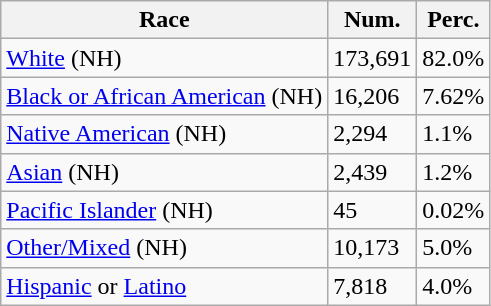<table class="wikitable">
<tr>
<th>Race</th>
<th>Num.</th>
<th>Perc.</th>
</tr>
<tr>
<td><a href='#'>White</a> (NH)</td>
<td>173,691</td>
<td>82.0%</td>
</tr>
<tr>
<td><a href='#'>Black or African American</a> (NH)</td>
<td>16,206</td>
<td>7.62%</td>
</tr>
<tr>
<td><a href='#'>Native American</a> (NH)</td>
<td>2,294</td>
<td>1.1%</td>
</tr>
<tr>
<td><a href='#'>Asian</a> (NH)</td>
<td>2,439</td>
<td>1.2%</td>
</tr>
<tr>
<td><a href='#'>Pacific Islander</a> (NH)</td>
<td>45</td>
<td>0.02%</td>
</tr>
<tr>
<td><a href='#'>Other/Mixed</a> (NH)</td>
<td>10,173</td>
<td>5.0%</td>
</tr>
<tr>
<td><a href='#'>Hispanic</a> or <a href='#'>Latino</a></td>
<td>7,818</td>
<td>4.0%</td>
</tr>
</table>
